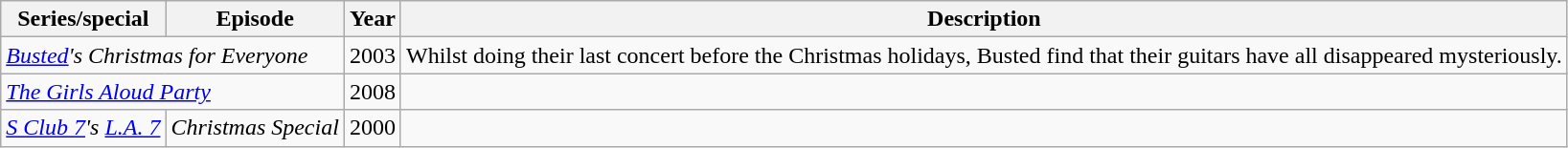<table class="wikitable sortable">
<tr>
<th>Series/special</th>
<th>Episode</th>
<th>Year</th>
<th>Description</th>
</tr>
<tr>
<td colspan="2"><em><a href='#'>Busted</a>'s Christmas for Everyone</em></td>
<td>2003</td>
<td>Whilst doing their last concert before the Christmas holidays, Busted find that their guitars have all disappeared mysteriously.</td>
</tr>
<tr>
<td colspan="2"><em><a href='#'>The Girls Aloud Party</a></em></td>
<td>2008</td>
<td></td>
</tr>
<tr>
<td><em><a href='#'>S Club 7</a>'s <a href='#'>L.A. 7</a></em></td>
<td><em>Christmas Special</em></td>
<td>2000</td>
<td></td>
</tr>
</table>
